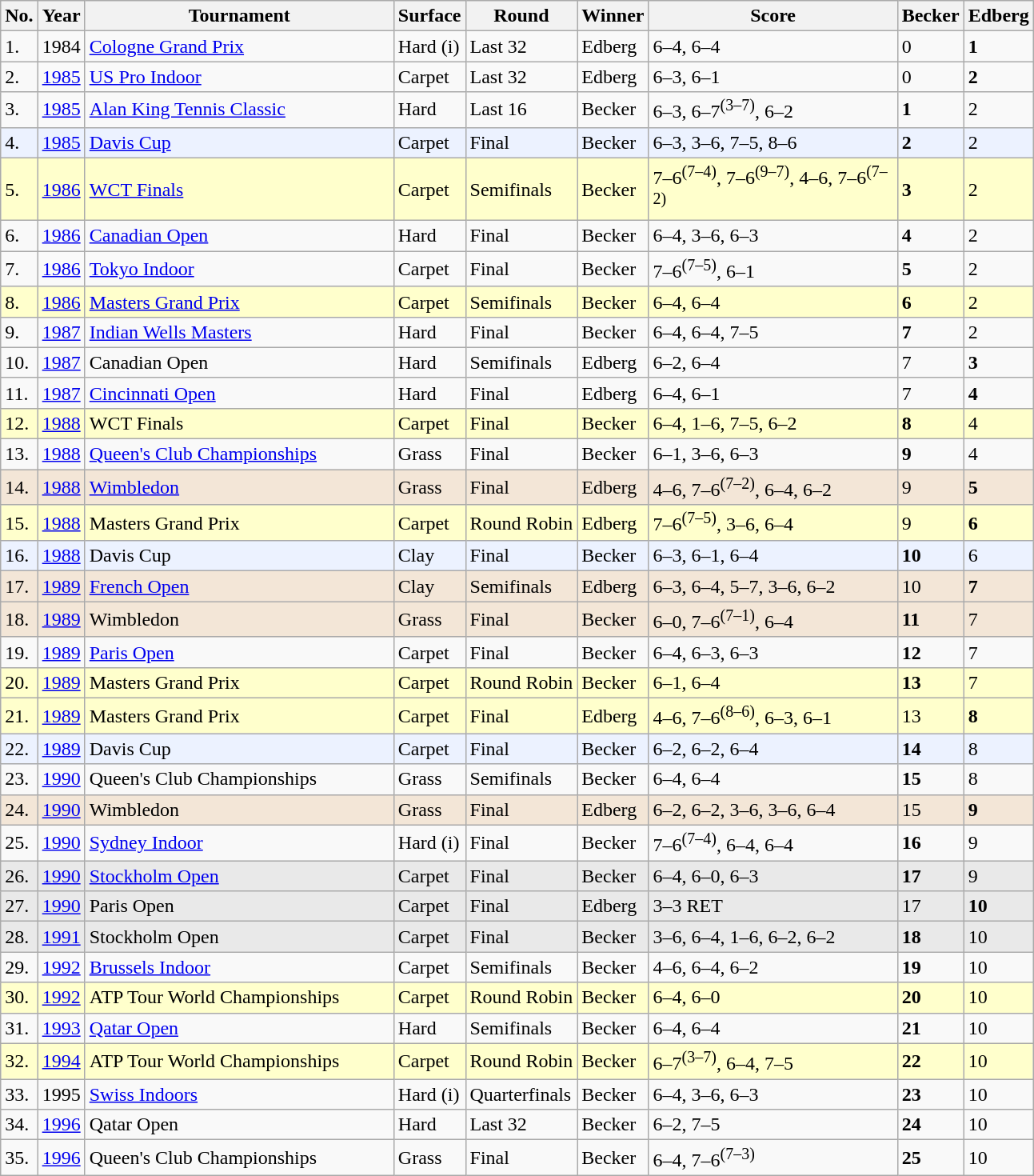<table class="sortable wikitable">
<tr>
<th>No.</th>
<th>Year</th>
<th width=250>Tournament</th>
<th>Surface</th>
<th>Round</th>
<th>Winner</th>
<th width=200>Score</th>
<th>Becker</th>
<th>Edberg</th>
</tr>
<tr>
<td>1.</td>
<td>1984</td>
<td><a href='#'>Cologne Grand Prix</a></td>
<td>Hard (i)</td>
<td>Last 32</td>
<td>Edberg</td>
<td>6–4, 6–4</td>
<td>0</td>
<td><strong>1</strong></td>
</tr>
<tr>
<td>2.</td>
<td><a href='#'>1985</a></td>
<td><a href='#'>US Pro Indoor</a></td>
<td>Carpet</td>
<td>Last 32</td>
<td>Edberg</td>
<td>6–3, 6–1</td>
<td>0</td>
<td><strong>2</strong></td>
</tr>
<tr>
<td>3.</td>
<td><a href='#'>1985</a></td>
<td><a href='#'>Alan King Tennis Classic</a></td>
<td>Hard</td>
<td>Last 16</td>
<td>Becker</td>
<td>6–3, 6–7<sup>(3–7)</sup>, 6–2</td>
<td><strong>1</strong></td>
<td>2</td>
</tr>
<tr bgcolor="ecf2ff">
<td>4.</td>
<td><a href='#'>1985</a></td>
<td><a href='#'>Davis Cup</a></td>
<td>Carpet</td>
<td>Final</td>
<td>Becker</td>
<td>6–3, 3–6, 7–5, 8–6</td>
<td><strong>2</strong></td>
<td>2</td>
</tr>
<tr bgcolor="ffffcc">
<td>5.</td>
<td><a href='#'>1986</a></td>
<td><a href='#'>WCT Finals</a></td>
<td>Carpet</td>
<td>Semifinals</td>
<td>Becker</td>
<td>7–6<sup>(7–4)</sup>, 7–6<sup>(9–7)</sup>, 4–6, 7–6<sup>(7–2)</sup></td>
<td><strong>3</strong></td>
<td>2</td>
</tr>
<tr>
<td>6.</td>
<td><a href='#'>1986</a></td>
<td><a href='#'>Canadian Open</a></td>
<td>Hard</td>
<td>Final</td>
<td>Becker</td>
<td>6–4, 3–6, 6–3</td>
<td><strong>4</strong></td>
<td>2</td>
</tr>
<tr>
<td>7.</td>
<td><a href='#'>1986</a></td>
<td><a href='#'>Tokyo Indoor</a></td>
<td>Carpet</td>
<td>Final</td>
<td>Becker</td>
<td>7–6<sup>(7–5)</sup>, 6–1</td>
<td><strong>5</strong></td>
<td>2</td>
</tr>
<tr bgcolor="ffffcc">
<td>8.</td>
<td><a href='#'>1986</a></td>
<td><a href='#'>Masters Grand Prix</a></td>
<td>Carpet</td>
<td>Semifinals</td>
<td>Becker</td>
<td>6–4, 6–4</td>
<td><strong>6</strong></td>
<td>2</td>
</tr>
<tr>
<td>9.</td>
<td><a href='#'>1987</a></td>
<td><a href='#'>Indian Wells Masters</a></td>
<td>Hard</td>
<td>Final</td>
<td>Becker</td>
<td>6–4, 6–4, 7–5</td>
<td><strong>7</strong></td>
<td>2</td>
</tr>
<tr>
<td>10.</td>
<td><a href='#'>1987</a></td>
<td>Canadian Open</td>
<td>Hard</td>
<td>Semifinals</td>
<td>Edberg</td>
<td>6–2, 6–4</td>
<td>7</td>
<td><strong>3</strong></td>
</tr>
<tr>
<td>11.</td>
<td><a href='#'>1987</a></td>
<td><a href='#'>Cincinnati Open</a></td>
<td>Hard</td>
<td>Final</td>
<td>Edberg</td>
<td>6–4, 6–1</td>
<td>7</td>
<td><strong>4</strong></td>
</tr>
<tr bgcolor="ffffcc">
<td>12.</td>
<td><a href='#'>1988</a></td>
<td>WCT Finals</td>
<td>Carpet</td>
<td>Final</td>
<td>Becker</td>
<td>6–4, 1–6, 7–5, 6–2</td>
<td><strong>8</strong></td>
<td>4</td>
</tr>
<tr>
<td>13.</td>
<td><a href='#'>1988</a></td>
<td><a href='#'>Queen's Club Championships</a></td>
<td>Grass</td>
<td>Final</td>
<td>Becker</td>
<td>6–1, 3–6, 6–3</td>
<td><strong>9</strong></td>
<td>4</td>
</tr>
<tr style="background:#f3e6d7;">
<td>14.</td>
<td><a href='#'>1988</a></td>
<td><a href='#'>Wimbledon</a></td>
<td>Grass</td>
<td>Final</td>
<td>Edberg</td>
<td>4–6, 7–6<sup>(7–2)</sup>, 6–4, 6–2</td>
<td>9</td>
<td><strong>5</strong></td>
</tr>
<tr bgcolor="ffffcc">
<td>15.</td>
<td><a href='#'>1988</a></td>
<td>Masters Grand Prix</td>
<td>Carpet</td>
<td>Round Robin</td>
<td>Edberg</td>
<td>7–6<sup>(7–5)</sup>, 3–6, 6–4</td>
<td>9</td>
<td><strong>6</strong></td>
</tr>
<tr bgcolor="ecf2ff">
<td>16.</td>
<td><a href='#'>1988</a></td>
<td>Davis Cup</td>
<td>Clay</td>
<td>Final</td>
<td>Becker</td>
<td>6–3, 6–1, 6–4</td>
<td><strong>10</strong></td>
<td>6</td>
</tr>
<tr style="background:#f3e6d7;">
<td>17.</td>
<td><a href='#'>1989</a></td>
<td><a href='#'>French Open</a></td>
<td>Clay</td>
<td>Semifinals</td>
<td>Edberg</td>
<td>6–3, 6–4, 5–7, 3–6, 6–2</td>
<td>10</td>
<td><strong>7</strong></td>
</tr>
<tr style="background:#f3e6d7;">
<td>18.</td>
<td><a href='#'>1989</a></td>
<td>Wimbledon</td>
<td>Grass</td>
<td>Final</td>
<td>Becker</td>
<td>6–0, 7–6<sup>(7–1)</sup>, 6–4</td>
<td><strong>11</strong></td>
<td>7</td>
</tr>
<tr>
<td>19.</td>
<td><a href='#'>1989</a></td>
<td><a href='#'>Paris Open</a></td>
<td>Carpet</td>
<td>Final</td>
<td>Becker</td>
<td>6–4, 6–3, 6–3</td>
<td><strong>12</strong></td>
<td>7</td>
</tr>
<tr bgcolor="ffffcc">
<td>20.</td>
<td><a href='#'>1989</a></td>
<td>Masters Grand Prix</td>
<td>Carpet</td>
<td>Round Robin</td>
<td>Becker</td>
<td>6–1, 6–4</td>
<td><strong>13</strong></td>
<td>7</td>
</tr>
<tr bgcolor="ffffcc">
<td>21.</td>
<td><a href='#'>1989</a></td>
<td>Masters Grand Prix</td>
<td>Carpet</td>
<td>Final</td>
<td>Edberg</td>
<td>4–6, 7–6<sup>(8–6)</sup>, 6–3, 6–1</td>
<td>13</td>
<td><strong>8</strong></td>
</tr>
<tr bgcolor="ecf2ff">
<td>22.</td>
<td><a href='#'>1989</a></td>
<td>Davis Cup</td>
<td>Carpet</td>
<td>Final</td>
<td>Becker</td>
<td>6–2, 6–2, 6–4</td>
<td><strong>14</strong></td>
<td>8</td>
</tr>
<tr>
<td>23.</td>
<td><a href='#'>1990</a></td>
<td>Queen's Club Championships</td>
<td>Grass</td>
<td>Semifinals</td>
<td>Becker</td>
<td>6–4, 6–4</td>
<td><strong>15</strong></td>
<td>8</td>
</tr>
<tr style="background:#f3e6d7;">
<td>24.</td>
<td><a href='#'>1990</a></td>
<td>Wimbledon</td>
<td>Grass</td>
<td>Final</td>
<td>Edberg</td>
<td>6–2, 6–2, 3–6, 3–6, 6–4</td>
<td>15</td>
<td><strong>9</strong></td>
</tr>
<tr>
<td>25.</td>
<td><a href='#'>1990</a></td>
<td><a href='#'>Sydney Indoor</a></td>
<td>Hard (i)</td>
<td>Final</td>
<td>Becker</td>
<td>7–6<sup>(7–4)</sup>, 6–4, 6–4</td>
<td><strong>16</strong></td>
<td>9</td>
</tr>
<tr style="background:#e9e9e9;">
<td>26.</td>
<td><a href='#'>1990</a></td>
<td><a href='#'>Stockholm Open</a></td>
<td>Carpet</td>
<td>Final</td>
<td>Becker</td>
<td>6–4, 6–0, 6–3</td>
<td><strong>17</strong></td>
<td>9</td>
</tr>
<tr style="background:#e9e9e9;">
<td>27.</td>
<td><a href='#'>1990</a></td>
<td>Paris Open</td>
<td>Carpet</td>
<td>Final</td>
<td>Edberg</td>
<td>3–3 RET</td>
<td>17</td>
<td><strong>10</strong></td>
</tr>
<tr style="background:#e9e9e9;">
<td>28.</td>
<td><a href='#'>1991</a></td>
<td>Stockholm Open</td>
<td>Carpet</td>
<td>Final</td>
<td>Becker</td>
<td>3–6, 6–4, 1–6, 6–2, 6–2</td>
<td><strong>18</strong></td>
<td>10</td>
</tr>
<tr>
<td>29.</td>
<td><a href='#'>1992</a></td>
<td><a href='#'>Brussels Indoor</a></td>
<td>Carpet</td>
<td>Semifinals</td>
<td>Becker</td>
<td>4–6, 6–4, 6–2</td>
<td><strong>19</strong></td>
<td>10</td>
</tr>
<tr bgcolor="ffffcc">
<td>30.</td>
<td><a href='#'>1992</a></td>
<td>ATP Tour World Championships</td>
<td>Carpet</td>
<td>Round Robin</td>
<td>Becker</td>
<td>6–4, 6–0</td>
<td><strong>20</strong></td>
<td>10</td>
</tr>
<tr>
<td>31.</td>
<td><a href='#'>1993</a></td>
<td><a href='#'>Qatar Open</a></td>
<td>Hard</td>
<td>Semifinals</td>
<td>Becker</td>
<td>6–4, 6–4</td>
<td><strong>21</strong></td>
<td>10</td>
</tr>
<tr bgcolor="ffffcc">
<td>32.</td>
<td><a href='#'>1994</a></td>
<td>ATP Tour World Championships</td>
<td>Carpet</td>
<td>Round Robin</td>
<td>Becker</td>
<td>6–7<sup>(3–7)</sup>, 6–4, 7–5</td>
<td><strong>22</strong></td>
<td>10</td>
</tr>
<tr>
<td>33.</td>
<td>1995</td>
<td><a href='#'>Swiss Indoors</a></td>
<td>Hard (i)</td>
<td>Quarterfinals</td>
<td>Becker</td>
<td>6–4, 3–6, 6–3</td>
<td><strong>23</strong></td>
<td>10</td>
</tr>
<tr>
<td>34.</td>
<td><a href='#'>1996</a></td>
<td>Qatar Open</td>
<td>Hard</td>
<td>Last 32</td>
<td>Becker</td>
<td>6–2, 7–5</td>
<td><strong>24</strong></td>
<td>10</td>
</tr>
<tr>
<td>35.</td>
<td><a href='#'>1996</a></td>
<td>Queen's Club Championships</td>
<td>Grass</td>
<td>Final</td>
<td>Becker</td>
<td>6–4, 7–6<sup>(7–3)</sup></td>
<td><strong>25</strong></td>
<td>10</td>
</tr>
</table>
